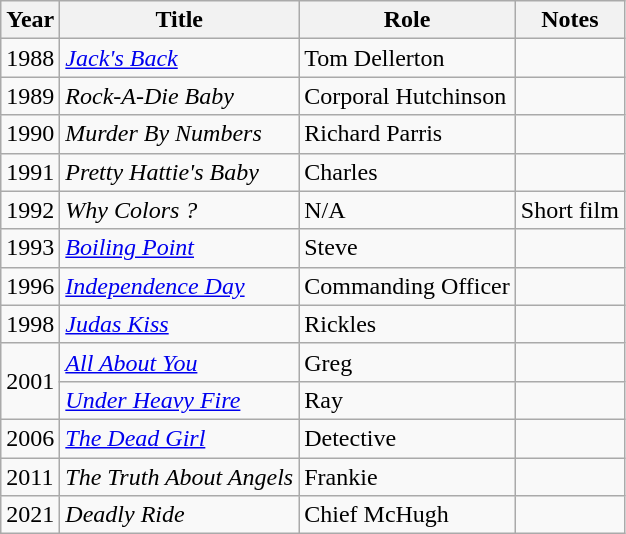<table class="wikitable sortable">
<tr>
<th>Year</th>
<th>Title</th>
<th>Role</th>
<th class="unsortable">Notes</th>
</tr>
<tr>
<td>1988</td>
<td><em><a href='#'>Jack's Back</a></em></td>
<td>Tom Dellerton</td>
<td></td>
</tr>
<tr>
<td>1989</td>
<td><em>Rock-A-Die Baby</em></td>
<td>Corporal Hutchinson</td>
<td></td>
</tr>
<tr>
<td>1990</td>
<td><em>Murder By Numbers</em></td>
<td>Richard Parris</td>
<td></td>
</tr>
<tr>
<td>1991</td>
<td><em>Pretty Hattie's Baby</em></td>
<td>Charles</td>
<td></td>
</tr>
<tr>
<td>1992</td>
<td><em>Why Colors ?</em></td>
<td>N/A</td>
<td>Short film</td>
</tr>
<tr>
<td>1993</td>
<td><em><a href='#'>Boiling Point</a></em></td>
<td>Steve</td>
<td></td>
</tr>
<tr>
<td>1996</td>
<td><em><a href='#'>Independence Day</a></em></td>
<td>Commanding Officer</td>
<td></td>
</tr>
<tr>
<td>1998</td>
<td><em><a href='#'>Judas Kiss</a></em></td>
<td>Rickles</td>
<td></td>
</tr>
<tr>
<td rowspan="2">2001</td>
<td><em><a href='#'>All About You</a></em></td>
<td>Greg</td>
<td></td>
</tr>
<tr>
<td><em><a href='#'>Under Heavy Fire</a></em></td>
<td>Ray</td>
<td></td>
</tr>
<tr>
<td>2006</td>
<td><em><a href='#'>The Dead Girl</a></em></td>
<td>Detective</td>
<td></td>
</tr>
<tr>
<td>2011</td>
<td><em>The Truth About Angels</em></td>
<td>Frankie</td>
<td></td>
</tr>
<tr>
<td>2021</td>
<td><em>Deadly Ride</em></td>
<td>Chief McHugh</td>
<td></td>
</tr>
</table>
